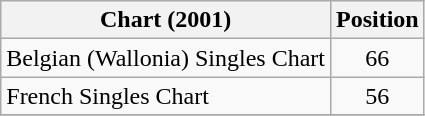<table class="wikitable sortable">
<tr>
<th>Chart (2001)</th>
<th>Position</th>
</tr>
<tr>
<td>Belgian (Wallonia) Singles Chart</td>
<td align="center">66</td>
</tr>
<tr>
<td>French Singles Chart</td>
<td align="center">56</td>
</tr>
<tr>
</tr>
</table>
